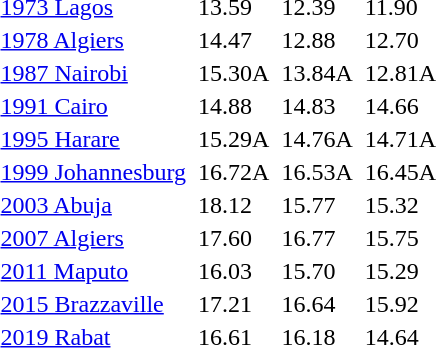<table>
<tr valign="top">
<td><a href='#'>1973 Lagos</a><br></td>
<td></td>
<td>13.59</td>
<td></td>
<td>12.39</td>
<td></td>
<td>11.90</td>
</tr>
<tr valign="top">
<td><a href='#'>1978 Algiers</a><br></td>
<td></td>
<td>14.47</td>
<td></td>
<td>12.88</td>
<td></td>
<td>12.70</td>
</tr>
<tr valign="top">
<td><a href='#'>1987 Nairobi</a><br></td>
<td></td>
<td>15.30A</td>
<td></td>
<td>13.84A</td>
<td></td>
<td>12.81A</td>
</tr>
<tr valign="top">
<td><a href='#'>1991 Cairo</a><br></td>
<td></td>
<td>14.88</td>
<td></td>
<td>14.83</td>
<td></td>
<td>14.66</td>
</tr>
<tr valign="top">
<td><a href='#'>1995 Harare</a><br></td>
<td></td>
<td>15.29A</td>
<td></td>
<td>14.76A</td>
<td></td>
<td>14.71A</td>
</tr>
<tr valign="top">
<td><a href='#'>1999 Johannesburg</a><br></td>
<td></td>
<td>16.72A</td>
<td></td>
<td>16.53A</td>
<td></td>
<td>16.45A</td>
</tr>
<tr valign="top">
<td><a href='#'>2003 Abuja</a><br></td>
<td></td>
<td>18.12</td>
<td></td>
<td>15.77</td>
<td></td>
<td>15.32</td>
</tr>
<tr valign="top">
<td><a href='#'>2007 Algiers</a><br></td>
<td></td>
<td>17.60</td>
<td></td>
<td>16.77</td>
<td></td>
<td>15.75</td>
</tr>
<tr valign="top">
<td><a href='#'>2011 Maputo</a><br></td>
<td></td>
<td>16.03</td>
<td></td>
<td>15.70</td>
<td></td>
<td>15.29</td>
</tr>
<tr valign="top">
<td><a href='#'>2015 Brazzaville</a><br></td>
<td></td>
<td>17.21</td>
<td></td>
<td>16.64</td>
<td></td>
<td>15.92</td>
</tr>
<tr valign="top">
<td><a href='#'>2019 Rabat</a><br></td>
<td></td>
<td>16.61</td>
<td></td>
<td>16.18</td>
<td></td>
<td>14.64</td>
</tr>
</table>
